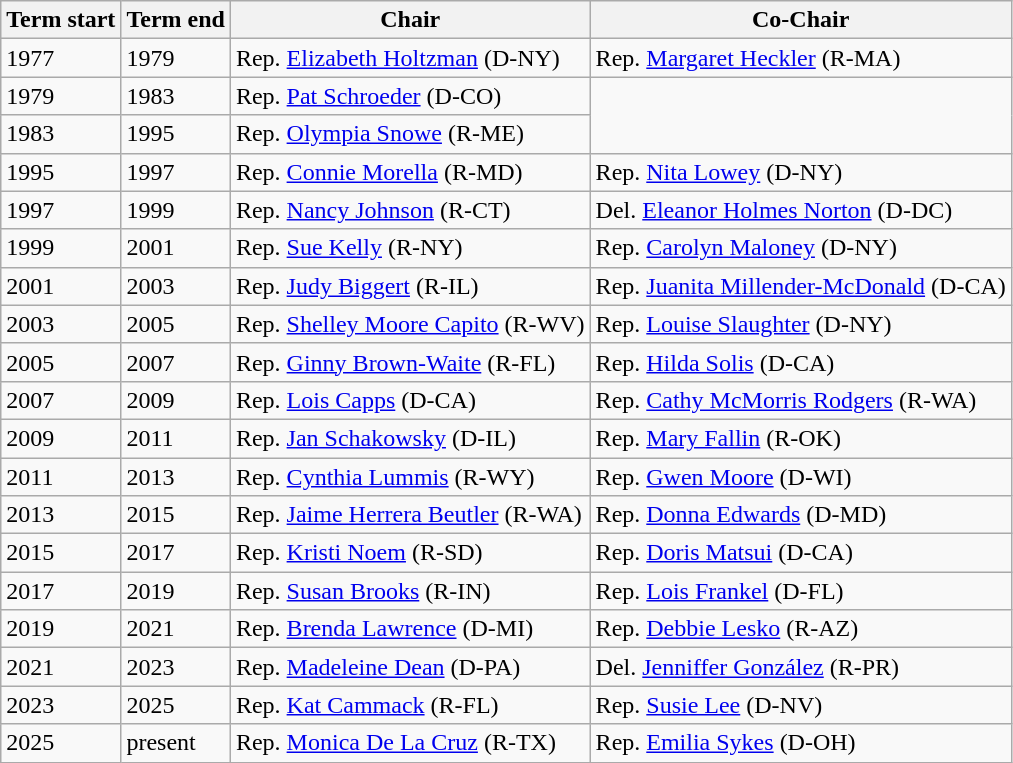<table class="wikitable">
<tr>
<th>Term start</th>
<th>Term end</th>
<th>Chair</th>
<th>Co-Chair</th>
</tr>
<tr>
<td>1977</td>
<td>1979</td>
<td>Rep. <a href='#'>Elizabeth Holtzman</a> (D-NY)</td>
<td>Rep. <a href='#'>Margaret Heckler</a> (R-MA)</td>
</tr>
<tr>
<td>1979</td>
<td>1983</td>
<td>Rep. <a href='#'>Pat Schroeder</a> (D-CO)</td>
</tr>
<tr>
<td>1983</td>
<td>1995</td>
<td>Rep. <a href='#'>Olympia Snowe</a> (R-ME)</td>
</tr>
<tr>
<td>1995</td>
<td>1997</td>
<td>Rep. <a href='#'>Connie Morella</a> (R-MD)</td>
<td>Rep. <a href='#'>Nita Lowey</a> (D-NY)</td>
</tr>
<tr>
<td>1997</td>
<td>1999</td>
<td>Rep. <a href='#'>Nancy Johnson</a> (R-CT)</td>
<td>Del. <a href='#'>Eleanor Holmes Norton</a> (D-DC)</td>
</tr>
<tr>
<td>1999</td>
<td>2001</td>
<td>Rep. <a href='#'>Sue Kelly</a> (R-NY)</td>
<td>Rep. <a href='#'>Carolyn Maloney</a> (D-NY)</td>
</tr>
<tr>
<td>2001</td>
<td>2003</td>
<td>Rep. <a href='#'>Judy Biggert</a> (R-IL)</td>
<td>Rep. <a href='#'>Juanita Millender-McDonald</a> (D-CA)</td>
</tr>
<tr>
<td>2003</td>
<td>2005</td>
<td>Rep. <a href='#'>Shelley Moore Capito</a> (R-WV)</td>
<td>Rep. <a href='#'>Louise Slaughter</a> (D-NY)</td>
</tr>
<tr>
<td>2005</td>
<td>2007</td>
<td>Rep. <a href='#'>Ginny Brown-Waite</a> (R-FL)</td>
<td>Rep. <a href='#'>Hilda Solis</a> (D-CA)</td>
</tr>
<tr>
<td>2007</td>
<td>2009</td>
<td>Rep. <a href='#'>Lois Capps</a> (D-CA)</td>
<td>Rep. <a href='#'>Cathy McMorris Rodgers</a> (R-WA)</td>
</tr>
<tr>
<td>2009</td>
<td>2011</td>
<td>Rep. <a href='#'>Jan Schakowsky</a> (D-IL)</td>
<td>Rep. <a href='#'>Mary Fallin</a> (R-OK)</td>
</tr>
<tr>
<td>2011</td>
<td>2013</td>
<td>Rep. <a href='#'>Cynthia Lummis</a> (R-WY)</td>
<td>Rep. <a href='#'>Gwen Moore</a> (D-WI)</td>
</tr>
<tr>
<td>2013</td>
<td>2015</td>
<td>Rep. <a href='#'>Jaime Herrera Beutler</a> (R-WA)</td>
<td>Rep. <a href='#'>Donna Edwards</a> (D-MD)</td>
</tr>
<tr>
<td>2015</td>
<td>2017</td>
<td>Rep. <a href='#'>Kristi Noem</a> (R-SD)</td>
<td>Rep. <a href='#'>Doris Matsui</a> (D-CA)</td>
</tr>
<tr>
<td>2017</td>
<td>2019</td>
<td>Rep. <a href='#'>Susan Brooks</a> (R-IN)</td>
<td>Rep. <a href='#'>Lois Frankel</a> (D-FL)</td>
</tr>
<tr>
<td>2019</td>
<td>2021</td>
<td>Rep. <a href='#'>Brenda Lawrence</a> (D-MI)</td>
<td>Rep. <a href='#'>Debbie Lesko</a> (R-AZ)</td>
</tr>
<tr>
<td>2021</td>
<td>2023</td>
<td>Rep. <a href='#'>Madeleine Dean</a> (D-PA)</td>
<td>Del. <a href='#'>Jenniffer González</a> (R-PR)</td>
</tr>
<tr>
<td>2023</td>
<td>2025</td>
<td>Rep. <a href='#'>Kat Cammack</a> (R-FL)</td>
<td>Rep. <a href='#'>Susie Lee</a> (D-NV)</td>
</tr>
<tr>
<td>2025</td>
<td>present</td>
<td>Rep. <a href='#'>Monica De La Cruz</a> (R-TX)</td>
<td>Rep. <a href='#'>Emilia Sykes</a> (D-OH)</td>
</tr>
</table>
